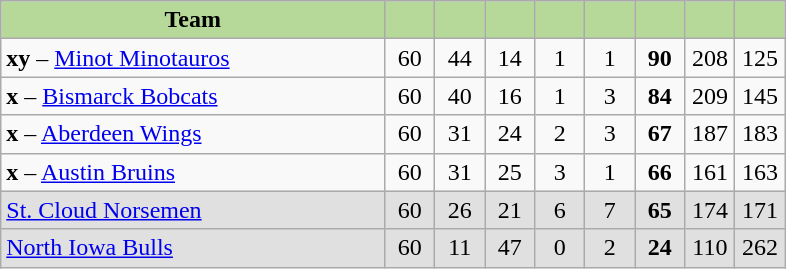<table class="wikitable" style="text-align:center">
<tr>
<th style="background:#b6d999; width:46%;">Team</th>
<th style="background:#b6d999; width:6%;"></th>
<th style="background:#b6d999; width:6%;"></th>
<th style="background:#b6d999; width:6%;"></th>
<th style="background:#b6d999; width:6%;"></th>
<th style="background:#b6d999; width:6%;"></th>
<th style="background:#b6d999; width:6%;"></th>
<th style="background:#b6d999; width:6%;"></th>
<th style="background:#b6d999; width:6%;"></th>
</tr>
<tr>
<td align=left><strong>xy</strong> – <a href='#'>Minot Minotauros</a></td>
<td>60</td>
<td>44</td>
<td>14</td>
<td>1</td>
<td>1</td>
<td><strong>90</strong></td>
<td>208</td>
<td>125</td>
</tr>
<tr>
<td align=left><strong>x</strong> – <a href='#'>Bismarck Bobcats</a></td>
<td>60</td>
<td>40</td>
<td>16</td>
<td>1</td>
<td>3</td>
<td><strong>84</strong></td>
<td>209</td>
<td>145</td>
</tr>
<tr>
<td align=left><strong>x</strong> – <a href='#'>Aberdeen Wings</a></td>
<td>60</td>
<td>31</td>
<td>24</td>
<td>2</td>
<td>3</td>
<td><strong>67</strong></td>
<td>187</td>
<td>183</td>
</tr>
<tr>
<td align=left><strong>x</strong> – <a href='#'>Austin Bruins</a></td>
<td>60</td>
<td>31</td>
<td>25</td>
<td>3</td>
<td>1</td>
<td><strong>66</strong></td>
<td>161</td>
<td>163</td>
</tr>
<tr bgcolor=e0e0e0>
<td align=left><a href='#'>St. Cloud Norsemen</a></td>
<td>60</td>
<td>26</td>
<td>21</td>
<td>6</td>
<td>7</td>
<td><strong>65</strong></td>
<td>174</td>
<td>171</td>
</tr>
<tr bgcolor=e0e0e0>
<td align=left><a href='#'>North Iowa Bulls</a></td>
<td>60</td>
<td>11</td>
<td>47</td>
<td>0</td>
<td>2</td>
<td><strong>24</strong></td>
<td>110</td>
<td>262</td>
</tr>
</table>
